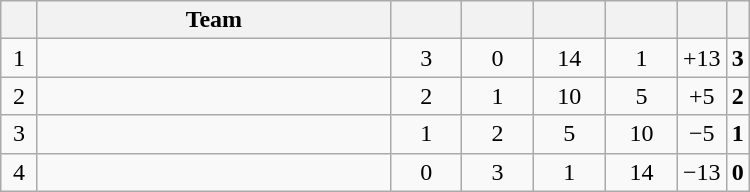<table class="wikitable" style="text-align:center" width="500">
<tr>
<th width="5%"></th>
<th width="50%">Team</th>
<th width="10%"></th>
<th width="10%"></th>
<th width="10%"></th>
<th width="10%"></th>
<th width="10%"></th>
<th width="10%"></th>
</tr>
<tr>
<td>1</td>
<td style="text-align:left"></td>
<td>3</td>
<td>0</td>
<td>14</td>
<td>1</td>
<td>+13</td>
<td><strong>3</strong></td>
</tr>
<tr>
<td>2</td>
<td style="text-align:left"></td>
<td>2</td>
<td>1</td>
<td>10</td>
<td>5</td>
<td>+5</td>
<td><strong>2</strong></td>
</tr>
<tr>
<td>3</td>
<td style="text-align:left"></td>
<td>1</td>
<td>2</td>
<td>5</td>
<td>10</td>
<td>−5</td>
<td><strong>1</strong></td>
</tr>
<tr>
<td>4</td>
<td style="text-align:left"></td>
<td>0</td>
<td>3</td>
<td>1</td>
<td>14</td>
<td>−13</td>
<td><strong>0</strong></td>
</tr>
</table>
